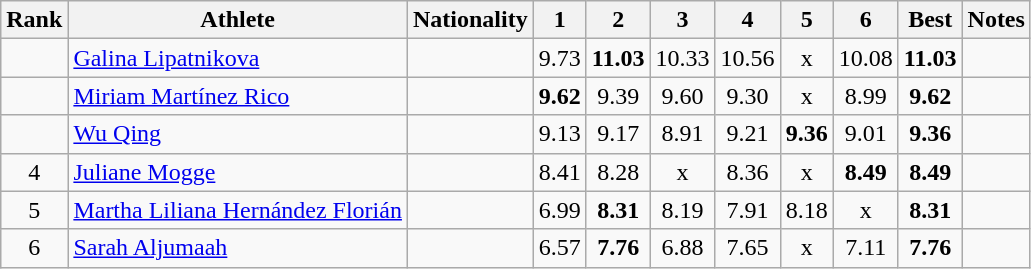<table class="wikitable sortable" style="text-align:center">
<tr>
<th>Rank</th>
<th>Athlete</th>
<th>Nationality</th>
<th>1</th>
<th>2</th>
<th>3</th>
<th>4</th>
<th>5</th>
<th>6</th>
<th>Best</th>
<th>Notes</th>
</tr>
<tr>
<td></td>
<td align="left"><a href='#'>Galina Lipatnikova</a></td>
<td align="left"></td>
<td>9.73</td>
<td><strong>11.03</strong></td>
<td>10.33</td>
<td>10.56</td>
<td>x</td>
<td>10.08</td>
<td><strong>11.03</strong></td>
<td></td>
</tr>
<tr>
<td></td>
<td align="left"><a href='#'>Miriam Martínez Rico</a></td>
<td align="left"></td>
<td><strong>9.62</strong></td>
<td>9.39</td>
<td>9.60</td>
<td>9.30</td>
<td>x</td>
<td>8.99</td>
<td><strong>9.62</strong></td>
<td></td>
</tr>
<tr>
<td></td>
<td align="left"><a href='#'>Wu Qing</a></td>
<td align="left"></td>
<td>9.13</td>
<td>9.17</td>
<td>8.91</td>
<td>9.21</td>
<td><strong>9.36</strong></td>
<td>9.01</td>
<td><strong>9.36</strong></td>
<td></td>
</tr>
<tr>
<td>4</td>
<td align="left"><a href='#'>Juliane Mogge</a></td>
<td align="left"></td>
<td>8.41</td>
<td>8.28</td>
<td>x</td>
<td>8.36</td>
<td>x</td>
<td><strong>8.49</strong></td>
<td><strong>8.49</strong></td>
<td></td>
</tr>
<tr>
<td>5</td>
<td align="left"><a href='#'>Martha Liliana Hernández Florián</a></td>
<td align="left"></td>
<td>6.99</td>
<td><strong>8.31</strong></td>
<td>8.19</td>
<td>7.91</td>
<td>8.18</td>
<td>x</td>
<td><strong>8.31</strong></td>
<td></td>
</tr>
<tr>
<td>6</td>
<td align="left"><a href='#'>Sarah Aljumaah</a></td>
<td align="left"></td>
<td>6.57</td>
<td><strong>7.76</strong></td>
<td>6.88</td>
<td>7.65</td>
<td>x</td>
<td>7.11</td>
<td><strong>7.76</strong></td>
<td></td>
</tr>
</table>
